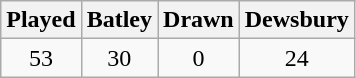<table class="wikitable" style="text-align:center">
<tr>
<th>Played</th>
<th>Batley</th>
<th>Drawn</th>
<th>Dewsbury</th>
</tr>
<tr>
<td>53</td>
<td>30</td>
<td>0</td>
<td>24</td>
</tr>
</table>
